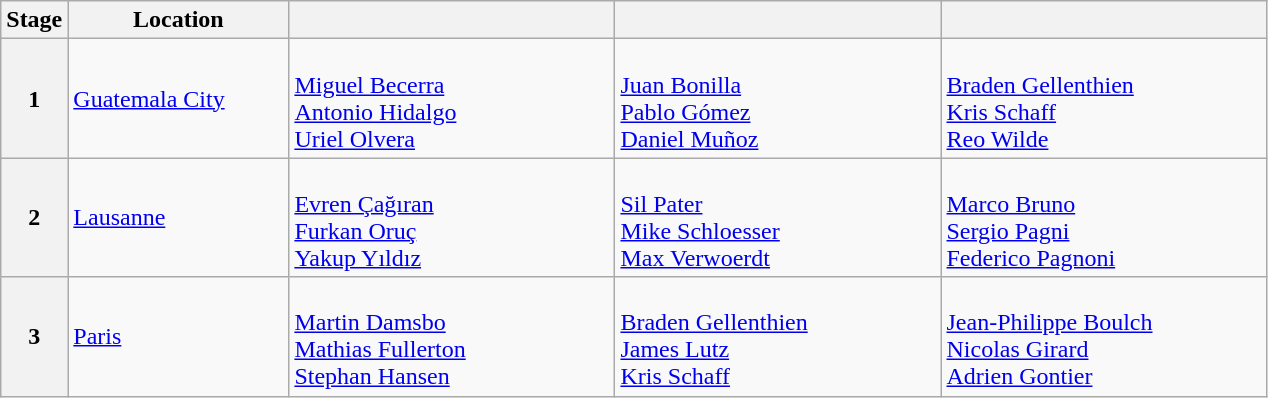<table class="wikitable">
<tr>
<th>Stage</th>
<th width=140>Location</th>
<th width=210></th>
<th width=210></th>
<th width=210></th>
</tr>
<tr>
<th>1</th>
<td> <a href='#'>Guatemala City</a></td>
<td> <br> <a href='#'>Miguel Becerra</a> <br> <a href='#'>Antonio Hidalgo</a> <br> <a href='#'>Uriel Olvera</a></td>
<td> <br> <a href='#'>Juan Bonilla</a> <br> <a href='#'>Pablo Gómez</a> <br> <a href='#'>Daniel Muñoz</a></td>
<td> <br> <a href='#'>Braden Gellenthien</a> <br> <a href='#'>Kris Schaff</a> <br> <a href='#'>Reo Wilde</a></td>
</tr>
<tr>
<th>2</th>
<td> <a href='#'>Lausanne</a></td>
<td> <br> <a href='#'>Evren Çağıran</a> <br> <a href='#'>Furkan Oruç</a> <br> <a href='#'>Yakup Yıldız</a></td>
<td> <br> <a href='#'>Sil Pater</a> <br> <a href='#'>Mike Schloesser</a> <br> <a href='#'>Max Verwoerdt</a></td>
<td> <br> <a href='#'>Marco Bruno</a> <br> <a href='#'>Sergio Pagni</a> <br> <a href='#'>Federico Pagnoni</a></td>
</tr>
<tr>
<th>3</th>
<td> <a href='#'>Paris</a></td>
<td> <br> <a href='#'>Martin Damsbo</a> <br> <a href='#'>Mathias Fullerton</a> <br> <a href='#'>Stephan Hansen</a></td>
<td> <br> <a href='#'>Braden Gellenthien</a> <br> <a href='#'>James Lutz</a> <br> <a href='#'>Kris Schaff</a></td>
<td> <br> <a href='#'>Jean-Philippe Boulch</a> <br> <a href='#'>Nicolas Girard</a> <br> <a href='#'>Adrien Gontier</a></td>
</tr>
</table>
